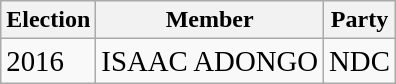<table class="wikitable">
<tr>
<th>Election</th>
<th>Member</th>
<th>Party</th>
</tr>
<tr>
<td><big>2016</big></td>
<td><big>ISAAC ADONGO</big></td>
<td><big>NDC</big></td>
</tr>
</table>
